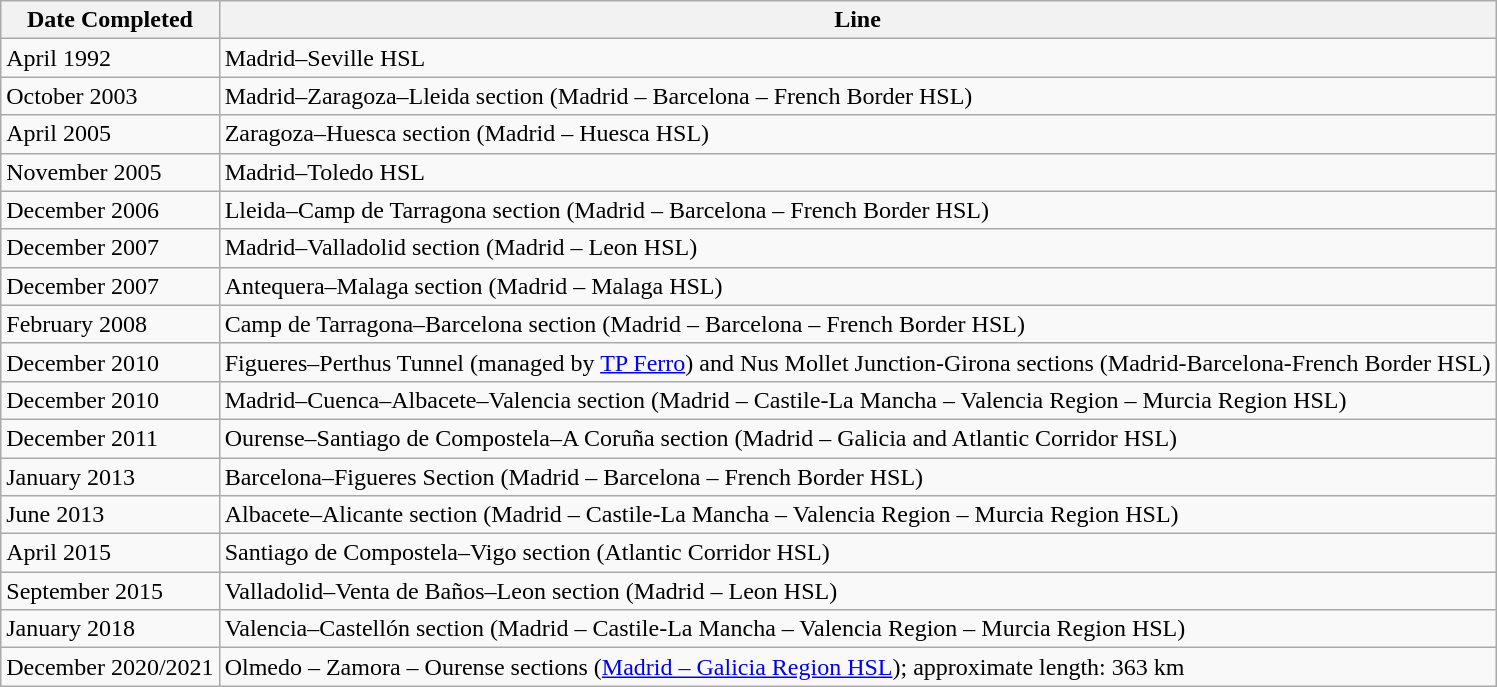<table class="wikitable sortable">
<tr>
<th>Date Completed</th>
<th>Line</th>
</tr>
<tr>
<td>April 1992</td>
<td>Madrid–Seville HSL</td>
</tr>
<tr>
<td>October 2003</td>
<td>Madrid–Zaragoza–Lleida section (Madrid – Barcelona – French Border HSL)</td>
</tr>
<tr>
<td>April 2005</td>
<td>Zaragoza–Huesca section (Madrid – Huesca HSL)</td>
</tr>
<tr>
<td>November 2005</td>
<td>Madrid–Toledo HSL</td>
</tr>
<tr>
<td>December 2006</td>
<td>Lleida–Camp de Tarragona section (Madrid – Barcelona – French Border HSL)</td>
</tr>
<tr>
<td>December 2007</td>
<td>Madrid–Valladolid section (Madrid – Leon HSL)</td>
</tr>
<tr>
<td>December 2007</td>
<td>Antequera–Malaga section (Madrid – Malaga HSL)</td>
</tr>
<tr>
<td>February 2008</td>
<td>Camp de Tarragona–Barcelona section (Madrid – Barcelona – French Border HSL)</td>
</tr>
<tr>
<td>December 2010</td>
<td>Figueres–Perthus Tunnel (managed by <a href='#'>TP Ferro</a>) and Nus Mollet Junction-Girona sections (Madrid-Barcelona-French Border HSL)</td>
</tr>
<tr>
<td>December 2010</td>
<td>Madrid–Cuenca–Albacete–Valencia section (Madrid – Castile-La Mancha – Valencia Region – Murcia Region HSL)</td>
</tr>
<tr>
<td>December 2011</td>
<td>Ourense–Santiago de Compostela–A Coruña section (Madrid – Galicia and Atlantic Corridor HSL)</td>
</tr>
<tr>
<td>January 2013</td>
<td>Barcelona–Figueres Section (Madrid – Barcelona – French Border HSL)</td>
</tr>
<tr>
<td>June 2013</td>
<td>Albacete–Alicante section (Madrid – Castile-La Mancha – Valencia Region – Murcia Region HSL)</td>
</tr>
<tr>
<td>April 2015</td>
<td>Santiago de Compostela–Vigo section (Atlantic Corridor HSL)</td>
</tr>
<tr>
<td>September 2015</td>
<td>Valladolid–Venta de Baños–Leon section (Madrid – Leon HSL)</td>
</tr>
<tr>
<td>January 2018</td>
<td>Valencia–Castellón section (Madrid – Castile-La Mancha – Valencia Region – Murcia Region HSL)</td>
</tr>
<tr>
<td>December 2020/2021</td>
<td>Olmedo – Zamora – Ourense sections (<a href='#'>Madrid – Galicia Region HSL</a>); approximate length: 363 km</td>
</tr>
</table>
